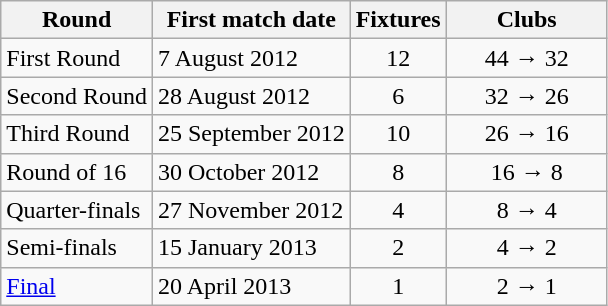<table class="wikitable">
<tr>
<th>Round</th>
<th>First match date</th>
<th>Fixtures</th>
<th width=100>Clubs</th>
</tr>
<tr align=center>
<td align=left>First Round</td>
<td align=left>7 August 2012</td>
<td>12</td>
<td>44 → 32</td>
</tr>
<tr align=center>
<td align=left>Second Round</td>
<td align=left>28 August 2012</td>
<td>6</td>
<td>32 → 26</td>
</tr>
<tr align=center>
<td align=left>Third Round</td>
<td align=left>25 September 2012</td>
<td>10</td>
<td>26 → 16</td>
</tr>
<tr align=center>
<td align=left>Round of 16</td>
<td align=left>30 October 2012</td>
<td>8</td>
<td>16 → 8</td>
</tr>
<tr align=center>
<td align=left>Quarter-finals</td>
<td align=left>27 November 2012</td>
<td>4</td>
<td>8 → 4</td>
</tr>
<tr align=center>
<td align=left>Semi-finals</td>
<td align=left>15 January 2013</td>
<td>2</td>
<td>4 → 2</td>
</tr>
<tr align=center>
<td align=left><a href='#'>Final</a></td>
<td align=left>20 April 2013</td>
<td>1</td>
<td>2 → 1</td>
</tr>
</table>
